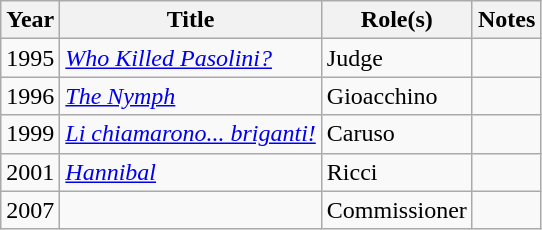<table class="wikitable plainrowheaders sortable">
<tr>
<th scope="col">Year</th>
<th scope="col">Title</th>
<th scope="col">Role(s)</th>
<th scope="col" class="unsortable">Notes</th>
</tr>
<tr>
<td>1995</td>
<td><em><a href='#'>Who Killed Pasolini?</a></em></td>
<td>Judge</td>
<td></td>
</tr>
<tr>
<td>1996</td>
<td><em><a href='#'>The Nymph</a></em></td>
<td>Gioacchino</td>
<td></td>
</tr>
<tr>
<td>1999</td>
<td><em><a href='#'>Li chiamarono... briganti!</a></em></td>
<td>Caruso</td>
<td></td>
</tr>
<tr>
<td>2001</td>
<td><em><a href='#'>Hannibal</a></em></td>
<td>Ricci</td>
<td></td>
</tr>
<tr>
<td>2007</td>
<td><em></em></td>
<td>Commissioner</td>
<td></td>
</tr>
</table>
